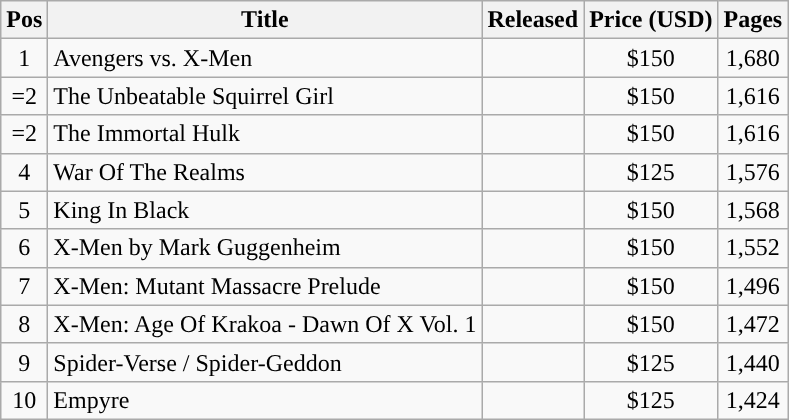<table class="wikitable sortable">
<tr>
<th class="unsortable">Pos</th>
<th class="unsortable">Title</th>
<th class="unsortable">Released</th>
<th>Price (USD)</th>
<th>Pages</th>
</tr>
<tr>
<td style="text-align: center;">1</td>
<td>Avengers vs. X-Men</td>
<td></td>
<td style="text-align: center;">$150</td>
<td style="text-align: center;">1,680</td>
</tr>
<tr>
<td style="text-align: center;">=2</td>
<td>The Unbeatable Squirrel Girl</td>
<td></td>
<td style="text-align: center;">$150</td>
<td style="text-align: center;">1,616</td>
</tr>
<tr>
<td style="text-align: center;">=2</td>
<td>The Immortal Hulk</td>
<td></td>
<td style="text-align: center;">$150</td>
<td style="text-align: center;">1,616</td>
</tr>
<tr>
<td style="text-align: center;">4</td>
<td>War Of The Realms</td>
<td></td>
<td style="text-align: center;">$125</td>
<td style="text-align: center;">1,576</td>
</tr>
<tr>
<td style="text-align: center;">5</td>
<td>King In Black</td>
<td></td>
<td style="text-align: center;">$150</td>
<td style="text-align: center;">1,568</td>
</tr>
<tr>
<td style="text-align: center;">6</td>
<td>X-Men by Mark Guggenheim</td>
<td></td>
<td style="text-align: center;">$150</td>
<td style="text-align: center;">1,552</td>
</tr>
<tr>
<td style="text-align: center;">7</td>
<td>X-Men: Mutant Massacre Prelude</td>
<td></td>
<td style="text-align: center;">$150</td>
<td style="text-align: center;">1,496</td>
</tr>
<tr>
<td style="text-align: center;">8</td>
<td>X-Men: Age Of Krakoa - Dawn Of X Vol. 1</td>
<td></td>
<td style="text-align: center;">$150</td>
<td style="text-align: center;">1,472</td>
</tr>
<tr>
<td style="text-align: center;">9</td>
<td>Spider-Verse / Spider-Geddon</td>
<td></td>
<td style="text-align: center;">$125</td>
<td style="text-align: center;">1,440</td>
</tr>
<tr>
<td style="text-align: center;">10</td>
<td>Empyre</td>
<td></td>
<td style="text-align: center;">$125</td>
<td style="text-align: center;">1,424</td>
</tr>
</table>
